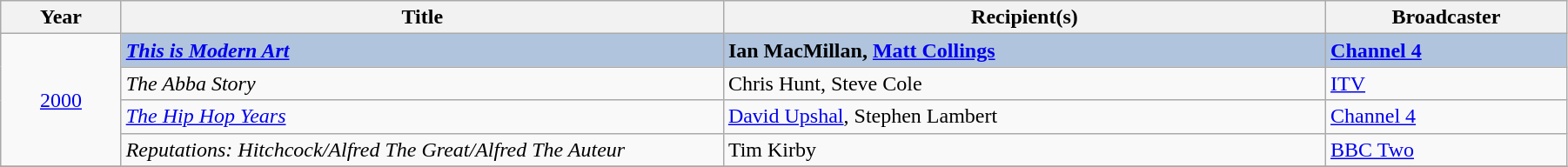<table class="wikitable" width="95%">
<tr>
<th width=5%>Year</th>
<th width=25%>Title</th>
<th width=25%><strong>Recipient(s)</strong></th>
<th width=10%><strong>Broadcaster</strong></th>
</tr>
<tr>
<td rowspan="4" style="text-align:center;"><a href='#'>2000</a></td>
<td style="background:#B0C4DE;"><strong><em><a href='#'>This is Modern Art</a></em></strong></td>
<td style="background:#B0C4DE;"><strong>Ian MacMillan, <a href='#'>Matt Collings</a></strong></td>
<td style="background:#B0C4DE;"><strong><a href='#'>Channel 4</a></strong></td>
</tr>
<tr>
<td><em>The Abba Story</em></td>
<td>Chris Hunt, Steve Cole</td>
<td><a href='#'>ITV</a></td>
</tr>
<tr>
<td><em><a href='#'>The Hip Hop Years</a></em></td>
<td><a href='#'>David Upshal</a>, Stephen Lambert</td>
<td><a href='#'>Channel 4</a></td>
</tr>
<tr>
<td><em>Reputations: Hitchcock/Alfred The Great/Alfred The Auteur</em></td>
<td>Tim Kirby</td>
<td><a href='#'>BBC Two</a></td>
</tr>
<tr>
</tr>
</table>
